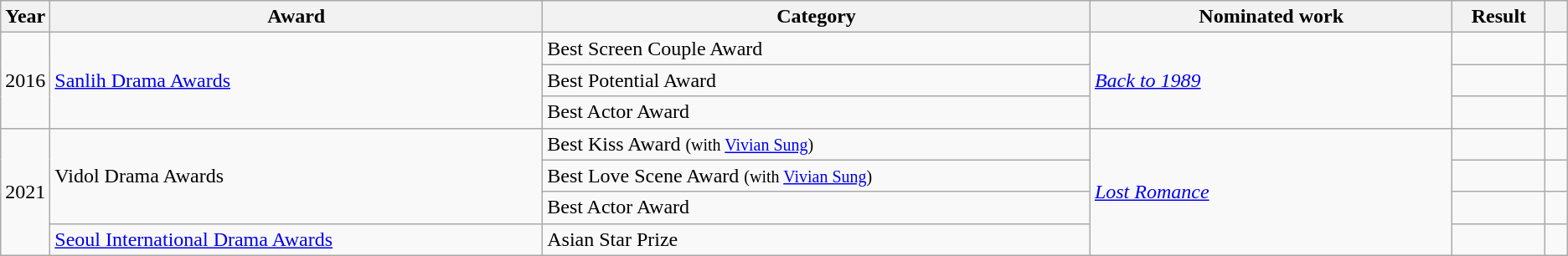<table class="wikitable sortable">
<tr>
<th scope="col" style="width:1em;">Year</th>
<th scope="col" style="width:35em;">Award</th>
<th scope="col" style="width:40em;">Category</th>
<th scope="col" style="width:25em;">Nominated work</th>
<th scope="col" style="width:5em;">Result</th>
<th scope="col" style="width:1em;"class="unsortable"></th>
</tr>
<tr>
<td rowspan="3">2016</td>
<td rowspan="3"><a href='#'>Sanlih Drama Awards</a></td>
<td>Best Screen Couple Award</td>
<td rowspan="3"><em><a href='#'>Back to 1989</a></em></td>
<td></td>
<td></td>
</tr>
<tr>
<td>Best Potential Award</td>
<td></td>
<td></td>
</tr>
<tr>
<td>Best Actor Award</td>
<td></td>
<td></td>
</tr>
<tr>
<td rowspan="4">2021</td>
<td rowspan="3">Vidol Drama Awards</td>
<td>Best Kiss Award <small>(with <a href='#'>Vivian Sung</a>)</small></td>
<td rowspan="4"><em><a href='#'>Lost Romance</a></em></td>
<td></td>
<td></td>
</tr>
<tr>
<td>Best Love Scene Award <small>(with <a href='#'>Vivian Sung</a>)</small></td>
<td></td>
<td></td>
</tr>
<tr>
<td>Best Actor Award</td>
<td></td>
<td></td>
</tr>
<tr>
<td><a href='#'>Seoul International Drama Awards</a></td>
<td>Asian Star Prize</td>
<td></td>
<td style="text-align: center;"></td>
</tr>
</table>
